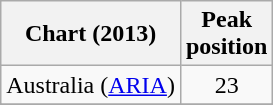<table class="wikitable sortable">
<tr>
<th>Chart (2013)</th>
<th>Peak<br>position</th>
</tr>
<tr>
<td>Australia (<a href='#'>ARIA</a>)</td>
<td align="center">23</td>
</tr>
<tr>
</tr>
<tr>
</tr>
<tr>
</tr>
<tr>
</tr>
<tr>
</tr>
<tr>
</tr>
</table>
